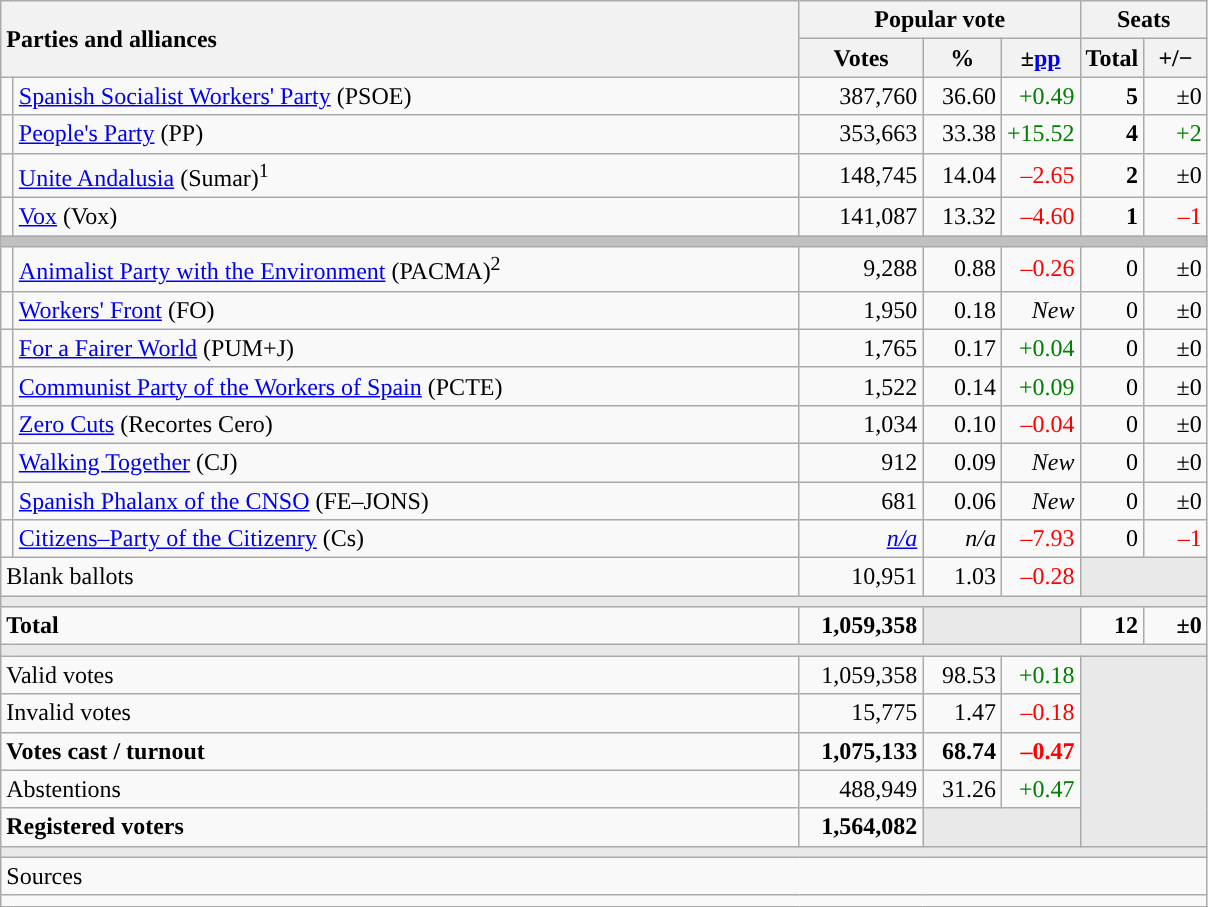<table class="wikitable" style="text-align:right;">
<tr>
<th style="text-align:left;" rowspan="2" colspan="2" width="525">Parties and alliances</th>
<th colspan="3">Popular vote</th>
<th colspan="2">Seats</th>
</tr>
<tr>
<th width="75">Votes</th>
<th width="45">%</th>
<th width="45">±<a href='#'>pp</a></th>
<th width="35">Total</th>
<th width="35">+/−</th>
</tr>
<tr>
<td width="1" style="color:inherit;background:"></td>
<td align="left"><a href='#'>Spanish Socialist Workers' Party</a> (PSOE)</td>
<td>387,760</td>
<td>36.60</td>
<td style="color:green;">+0.49</td>
<td><strong>5</strong></td>
<td>±0</td>
</tr>
<tr>
<td style="color:inherit;background:"></td>
<td align="left"><a href='#'>People's Party</a> (PP)</td>
<td>353,663</td>
<td>33.38</td>
<td style="color:green;">+15.52</td>
<td><strong>4</strong></td>
<td style="color:green;">+2</td>
</tr>
<tr>
<td style="color:inherit;background:"></td>
<td align="left"><a href='#'>Unite Andalusia</a> (Sumar)<sup>1</sup></td>
<td>148,745</td>
<td>14.04</td>
<td style="color:red;">–2.65</td>
<td><strong>2</strong></td>
<td>±0</td>
</tr>
<tr>
<td style="color:inherit;background:"></td>
<td align="left"><a href='#'>Vox</a> (Vox)</td>
<td>141,087</td>
<td>13.32</td>
<td style="color:red;">–4.60</td>
<td><strong>1</strong></td>
<td style="color:red;">–1</td>
</tr>
<tr>
<td colspan="7" bgcolor="#C0C0C0"></td>
</tr>
<tr>
<td style="color:inherit;background:"></td>
<td align="left"><a href='#'>Animalist Party with the Environment</a> (PACMA)<sup>2</sup></td>
<td>9,288</td>
<td>0.88</td>
<td style="color:red;">–0.26</td>
<td>0</td>
<td>±0</td>
</tr>
<tr>
<td style="color:inherit;background:"></td>
<td align="left"><a href='#'>Workers' Front</a> (FO)</td>
<td>1,950</td>
<td>0.18</td>
<td><em>New</em></td>
<td>0</td>
<td>±0</td>
</tr>
<tr>
<td style="color:inherit;background:"></td>
<td align="left"><a href='#'>For a Fairer World</a> (PUM+J)</td>
<td>1,765</td>
<td>0.17</td>
<td style="color:green;">+0.04</td>
<td>0</td>
<td>±0</td>
</tr>
<tr>
<td style="color:inherit;background:"></td>
<td align="left"><a href='#'>Communist Party of the Workers of Spain</a> (PCTE)</td>
<td>1,522</td>
<td>0.14</td>
<td style="color:green;">+0.09</td>
<td>0</td>
<td>±0</td>
</tr>
<tr>
<td style="color:inherit;background:"></td>
<td align="left"><a href='#'>Zero Cuts</a> (Recortes Cero)</td>
<td>1,034</td>
<td>0.10</td>
<td style="color:red;">–0.04</td>
<td>0</td>
<td>±0</td>
</tr>
<tr>
<td style="color:inherit;background:"></td>
<td align="left"><a href='#'>Walking Together</a> (CJ)</td>
<td>912</td>
<td>0.09</td>
<td><em>New</em></td>
<td>0</td>
<td>±0</td>
</tr>
<tr>
<td style="color:inherit;background:"></td>
<td align="left"><a href='#'>Spanish Phalanx of the CNSO</a> (FE–JONS)</td>
<td>681</td>
<td>0.06</td>
<td><em>New</em></td>
<td>0</td>
<td>±0</td>
</tr>
<tr>
<td style="color:inherit;background:"></td>
<td align="left"><a href='#'>Citizens–Party of the Citizenry</a> (Cs)</td>
<td><em><a href='#'>n/a</a></em></td>
<td><em>n/a</em></td>
<td style="color:red;">–7.93</td>
<td>0</td>
<td style="color:red;">–1</td>
</tr>
<tr>
<td align="left" colspan="2">Blank ballots</td>
<td>10,951</td>
<td>1.03</td>
<td style="color:red;">–0.28</td>
<td bgcolor="#E9E9E9" colspan="2"></td>
</tr>
<tr>
<td colspan="7" bgcolor="#E9E9E9"></td>
</tr>
<tr style="font-weight:bold;">
<td align="left" colspan="2">Total</td>
<td>1,059,358</td>
<td bgcolor="#E9E9E9" colspan="2"></td>
<td>12</td>
<td>±0</td>
</tr>
<tr>
<td colspan="7" bgcolor="#E9E9E9"></td>
</tr>
<tr>
<td align="left" colspan="2">Valid votes</td>
<td>1,059,358</td>
<td>98.53</td>
<td style="color:green;">+0.18</td>
<td bgcolor="#E9E9E9" colspan="2" rowspan="5"></td>
</tr>
<tr>
<td align="left" colspan="2">Invalid votes</td>
<td>15,775</td>
<td>1.47</td>
<td style="color:red;">–0.18</td>
</tr>
<tr style="font-weight:bold;">
<td align="left" colspan="2">Votes cast / turnout</td>
<td>1,075,133</td>
<td>68.74</td>
<td style="color:red;">–0.47</td>
</tr>
<tr>
<td align="left" colspan="2">Abstentions</td>
<td>488,949</td>
<td>31.26</td>
<td style="color:green;">+0.47</td>
</tr>
<tr style="font-weight:bold;">
<td align="left" colspan="2">Registered voters</td>
<td>1,564,082</td>
<td bgcolor="#E9E9E9" colspan="2"></td>
</tr>
<tr>
<td colspan="7" bgcolor="#E9E9E9"></td>
</tr>
<tr>
<td align="left" colspan="7">Sources</td>
</tr>
<tr>
<td colspan="7" style="text-align:left; max-width:790px;"></td>
</tr>
</table>
